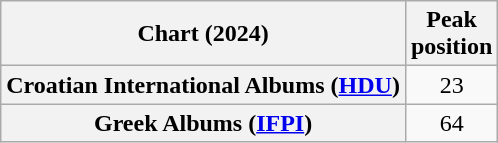<table class="wikitable sortable plainrowheaders" style="text-align:center">
<tr>
<th scope="col">Chart (2024)</th>
<th scope="col">Peak<br>position</th>
</tr>
<tr>
<th scope="row">Croatian International Albums (<a href='#'>HDU</a>)</th>
<td>23</td>
</tr>
<tr>
<th scope="row">Greek Albums (<a href='#'>IFPI</a>)</th>
<td>64</td>
</tr>
</table>
